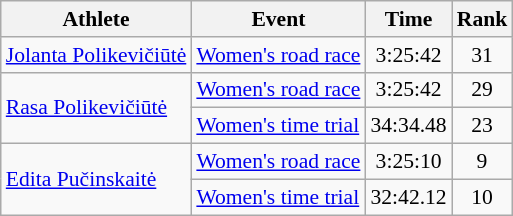<table class=wikitable style="font-size:90%">
<tr>
<th>Athlete</th>
<th>Event</th>
<th>Time</th>
<th>Rank</th>
</tr>
<tr align=center>
<td align=left><a href='#'>Jolanta Polikevičiūtė</a></td>
<td align=left><a href='#'>Women's road race</a></td>
<td>3:25:42</td>
<td>31</td>
</tr>
<tr align=center>
<td align=left rowspan=2><a href='#'>Rasa Polikevičiūtė</a></td>
<td align=left><a href='#'>Women's road race</a></td>
<td>3:25:42</td>
<td>29</td>
</tr>
<tr align=center>
<td align=left><a href='#'>Women's time trial</a></td>
<td>34:34.48</td>
<td>23</td>
</tr>
<tr align=center>
<td align=left rowspan=2><a href='#'>Edita Pučinskaitė</a></td>
<td align=left><a href='#'>Women's road race</a></td>
<td>3:25:10</td>
<td>9</td>
</tr>
<tr align=center>
<td align=left><a href='#'>Women's time trial</a></td>
<td>32:42.12</td>
<td>10</td>
</tr>
</table>
